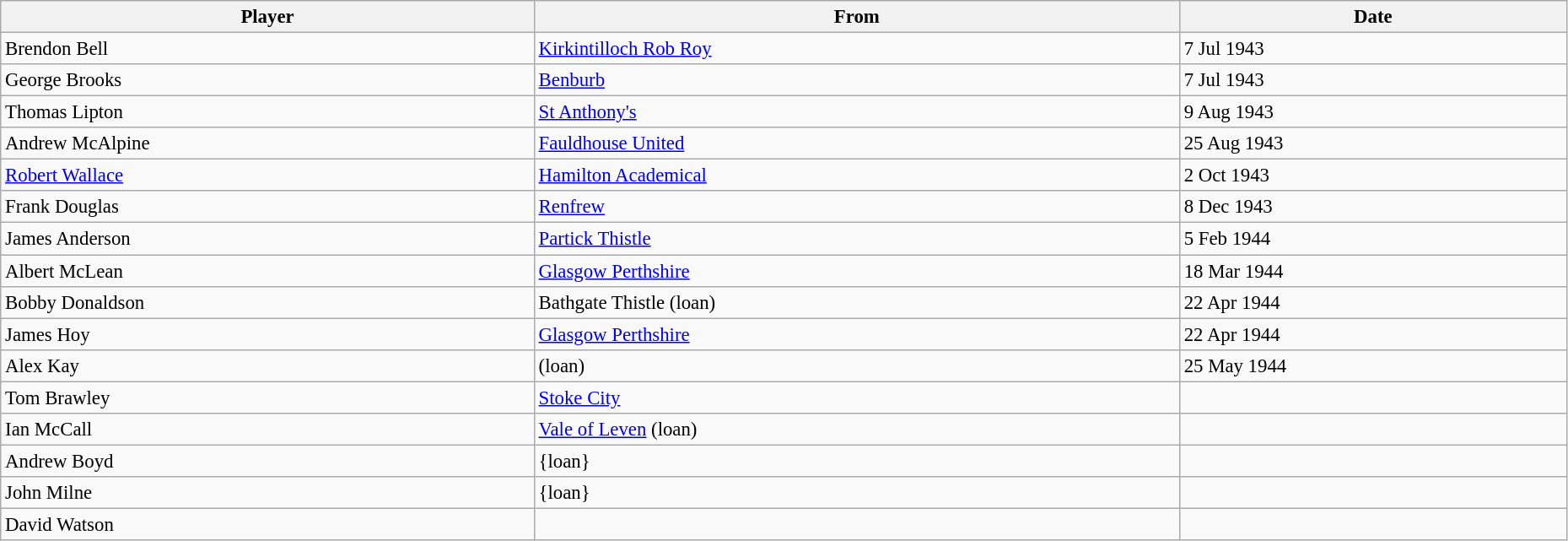<table class="wikitable" style="text-align:center; font-size:95%;width:98%; text-align:left">
<tr>
<th>Player</th>
<th>From</th>
<th>Date</th>
</tr>
<tr>
<td> Brendon Bell</td>
<td> <a href='#'>Kirkintilloch Rob Roy</a></td>
<td>7 Jul 1943</td>
</tr>
<tr>
<td> George Brooks</td>
<td> <a href='#'>Benburb</a></td>
<td>7 Jul 1943</td>
</tr>
<tr>
<td> Thomas Lipton</td>
<td> <a href='#'>St Anthony's</a></td>
<td>9 Aug 1943</td>
</tr>
<tr>
<td> Andrew McAlpine</td>
<td> <a href='#'>Fauldhouse United</a></td>
<td>25 Aug 1943</td>
</tr>
<tr>
<td> <a href='#'>Robert Wallace</a></td>
<td> <a href='#'>Hamilton Academical</a></td>
<td>2 Oct 1943</td>
</tr>
<tr>
<td> Frank Douglas</td>
<td> <a href='#'>Renfrew</a></td>
<td>8 Dec 1943</td>
</tr>
<tr>
<td> James Anderson</td>
<td> <a href='#'>Partick Thistle</a></td>
<td>5 Feb 1944</td>
</tr>
<tr>
<td> Albert McLean</td>
<td> <a href='#'>Glasgow Perthshire</a></td>
<td>18 Mar 1944</td>
</tr>
<tr>
<td> Bobby Donaldson</td>
<td> Bathgate Thistle (loan)</td>
<td>22 Apr 1944</td>
</tr>
<tr>
<td> James Hoy</td>
<td> <a href='#'>Glasgow Perthshire</a></td>
<td>22 Apr 1944</td>
</tr>
<tr>
<td> Alex Kay</td>
<td> (loan)</td>
<td>25 May 1944</td>
</tr>
<tr>
<td> Tom Brawley</td>
<td> <a href='#'>Stoke City</a></td>
<td></td>
</tr>
<tr>
<td> Ian McCall</td>
<td> <a href='#'>Vale of Leven</a> (loan)</td>
<td></td>
</tr>
<tr>
<td> Andrew Boyd</td>
<td> {loan}</td>
<td></td>
</tr>
<tr>
<td> John Milne</td>
<td> {loan}</td>
<td></td>
</tr>
<tr>
<td> David Watson</td>
<td></td>
<td></td>
</tr>
</table>
